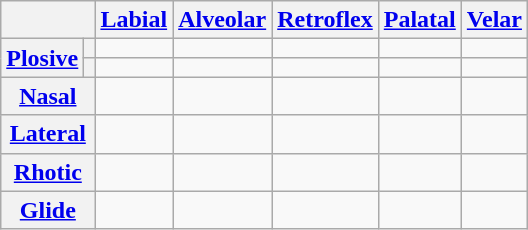<table class="wikitable" style="text-align:center;">
<tr>
<th colspan="2"></th>
<th><a href='#'>Labial</a></th>
<th><a href='#'>Alveolar</a></th>
<th><a href='#'>Retroflex</a></th>
<th><a href='#'>Palatal</a></th>
<th><a href='#'>Velar</a></th>
</tr>
<tr>
<th rowspan="2"><a href='#'>Plosive</a></th>
<th></th>
<td></td>
<td></td>
<td></td>
<td></td>
<td></td>
</tr>
<tr>
<th></th>
<td></td>
<td></td>
<td></td>
<td></td>
<td></td>
</tr>
<tr>
<th colspan="2"><a href='#'>Nasal</a></th>
<td></td>
<td></td>
<td></td>
<td></td>
<td></td>
</tr>
<tr>
<th colspan="2"><a href='#'>Lateral</a></th>
<td></td>
<td></td>
<td></td>
<td></td>
<td></td>
</tr>
<tr>
<th colspan="2"><a href='#'>Rhotic</a></th>
<td></td>
<td></td>
<td></td>
<td></td>
<td></td>
</tr>
<tr>
<th colspan="2"><a href='#'>Glide</a></th>
<td></td>
<td></td>
<td></td>
<td></td>
<td></td>
</tr>
</table>
